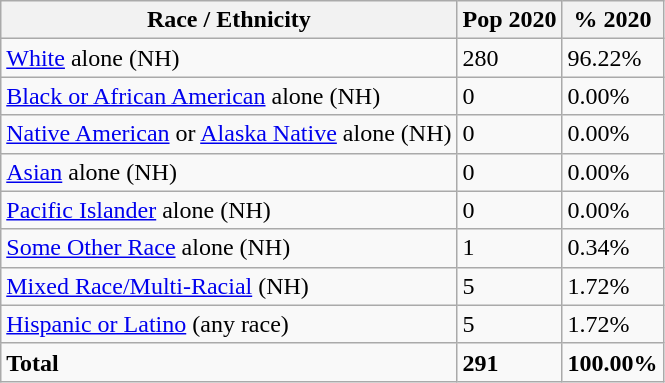<table class="wikitable">
<tr>
<th>Race / Ethnicity</th>
<th>Pop 2020</th>
<th>% 2020</th>
</tr>
<tr>
<td><a href='#'>White</a> alone (NH)</td>
<td>280</td>
<td>96.22%</td>
</tr>
<tr>
<td><a href='#'>Black or African American</a> alone (NH)</td>
<td>0</td>
<td>0.00%</td>
</tr>
<tr>
<td><a href='#'>Native American</a> or <a href='#'>Alaska Native</a> alone (NH)</td>
<td>0</td>
<td>0.00%</td>
</tr>
<tr>
<td><a href='#'>Asian</a> alone (NH)</td>
<td>0</td>
<td>0.00%</td>
</tr>
<tr>
<td><a href='#'>Pacific Islander</a> alone (NH)</td>
<td>0</td>
<td>0.00%</td>
</tr>
<tr>
<td><a href='#'>Some Other Race</a> alone (NH)</td>
<td>1</td>
<td>0.34%</td>
</tr>
<tr>
<td><a href='#'>Mixed Race/Multi-Racial</a> (NH)</td>
<td>5</td>
<td>1.72%</td>
</tr>
<tr>
<td><a href='#'>Hispanic or Latino</a> (any race)</td>
<td>5</td>
<td>1.72%</td>
</tr>
<tr>
<td><strong>Total</strong></td>
<td><strong>291</strong></td>
<td><strong>100.00%</strong></td>
</tr>
</table>
